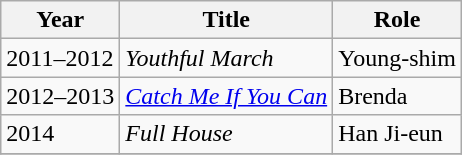<table class="wikitable">
<tr>
<th>Year</th>
<th>Title</th>
<th>Role</th>
</tr>
<tr>
<td>2011–2012</td>
<td><em>Youthful March</em></td>
<td>Young-shim</td>
</tr>
<tr>
<td>2012–2013</td>
<td><em><a href='#'>Catch Me If You Can</a></em></td>
<td>Brenda</td>
</tr>
<tr>
<td>2014</td>
<td><em>Full House</em></td>
<td>Han Ji-eun</td>
</tr>
<tr>
</tr>
</table>
